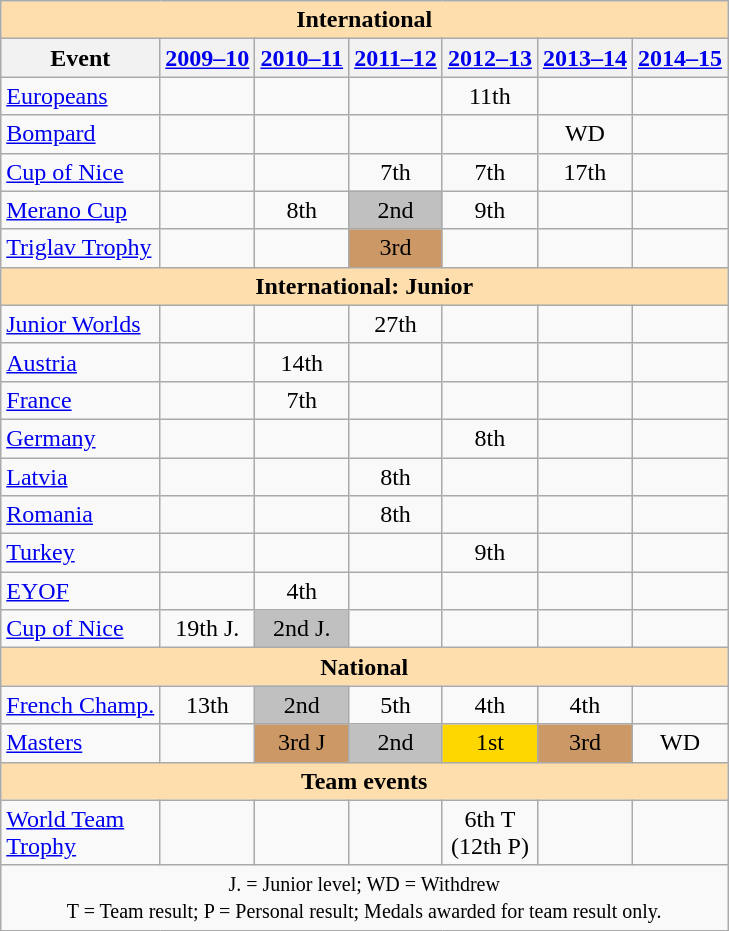<table class="wikitable" style="text-align:center">
<tr>
<th style="background-color: #ffdead; " colspan=7 align=center>International</th>
</tr>
<tr>
<th>Event</th>
<th><a href='#'>2009–10</a></th>
<th><a href='#'>2010–11</a></th>
<th><a href='#'>2011–12</a></th>
<th><a href='#'>2012–13</a></th>
<th><a href='#'>2013–14</a></th>
<th><a href='#'>2014–15</a></th>
</tr>
<tr>
<td align=left><a href='#'>Europeans</a></td>
<td></td>
<td></td>
<td></td>
<td>11th</td>
<td></td>
<td></td>
</tr>
<tr>
<td align=left> <a href='#'>Bompard</a></td>
<td></td>
<td></td>
<td></td>
<td></td>
<td>WD</td>
<td></td>
</tr>
<tr>
<td align=left><a href='#'>Cup of Nice</a></td>
<td></td>
<td></td>
<td>7th</td>
<td>7th</td>
<td>17th</td>
<td></td>
</tr>
<tr>
<td align=left><a href='#'>Merano Cup</a></td>
<td></td>
<td>8th</td>
<td bgcolor=silver>2nd</td>
<td>9th</td>
<td></td>
<td></td>
</tr>
<tr>
<td align=left><a href='#'>Triglav Trophy</a></td>
<td></td>
<td></td>
<td bgcolor=cc9966>3rd</td>
<td></td>
<td></td>
<td></td>
</tr>
<tr>
<th style="background-color: #ffdead; " colspan=7 align=center>International: Junior</th>
</tr>
<tr>
<td align=left><a href='#'>Junior Worlds</a></td>
<td></td>
<td></td>
<td>27th</td>
<td></td>
<td></td>
<td></td>
</tr>
<tr>
<td align=left> <a href='#'>Austria</a></td>
<td></td>
<td>14th</td>
<td></td>
<td></td>
<td></td>
<td></td>
</tr>
<tr>
<td align=left> <a href='#'>France</a></td>
<td></td>
<td>7th</td>
<td></td>
<td></td>
<td></td>
<td></td>
</tr>
<tr>
<td align=left> <a href='#'>Germany</a></td>
<td></td>
<td></td>
<td></td>
<td>8th</td>
<td></td>
<td></td>
</tr>
<tr>
<td align=left> <a href='#'>Latvia</a></td>
<td></td>
<td></td>
<td>8th</td>
<td></td>
<td></td>
<td></td>
</tr>
<tr>
<td align=left> <a href='#'>Romania</a></td>
<td></td>
<td></td>
<td>8th</td>
<td></td>
<td></td>
<td></td>
</tr>
<tr>
<td align=left> <a href='#'>Turkey</a></td>
<td></td>
<td></td>
<td></td>
<td>9th</td>
<td></td>
<td></td>
</tr>
<tr>
<td align=left><a href='#'>EYOF</a></td>
<td></td>
<td>4th</td>
<td></td>
<td></td>
<td></td>
<td></td>
</tr>
<tr>
<td align=left><a href='#'>Cup of Nice</a></td>
<td>19th J.</td>
<td bgcolor=silver>2nd J.</td>
<td></td>
<td></td>
<td></td>
<td></td>
</tr>
<tr>
<th style="background-color: #ffdead; " colspan=7 align=center>National</th>
</tr>
<tr>
<td align=left><a href='#'>French Champ.</a></td>
<td>13th</td>
<td bgcolor=silver>2nd</td>
<td>5th</td>
<td>4th</td>
<td>4th</td>
</tr>
<tr>
<td align=left><a href='#'>Masters</a></td>
<td></td>
<td bgcolor=cc9966>3rd J</td>
<td bgcolor=silver>2nd</td>
<td bgcolor=gold>1st</td>
<td bgcolor=cc9966>3rd</td>
<td>WD</td>
</tr>
<tr>
<th style="background-color: #ffdead; " colspan=7 align=center>Team events</th>
</tr>
<tr>
<td align=left><a href='#'>World Team<br>Trophy</a></td>
<td></td>
<td></td>
<td></td>
<td>6th T <br>(12th P)</td>
<td></td>
<td></td>
</tr>
<tr>
<td colspan=7 align=center><small> J. = Junior level; WD = Withdrew <br> T = Team result; P = Personal result; Medals awarded for team result only. </small></td>
</tr>
</table>
